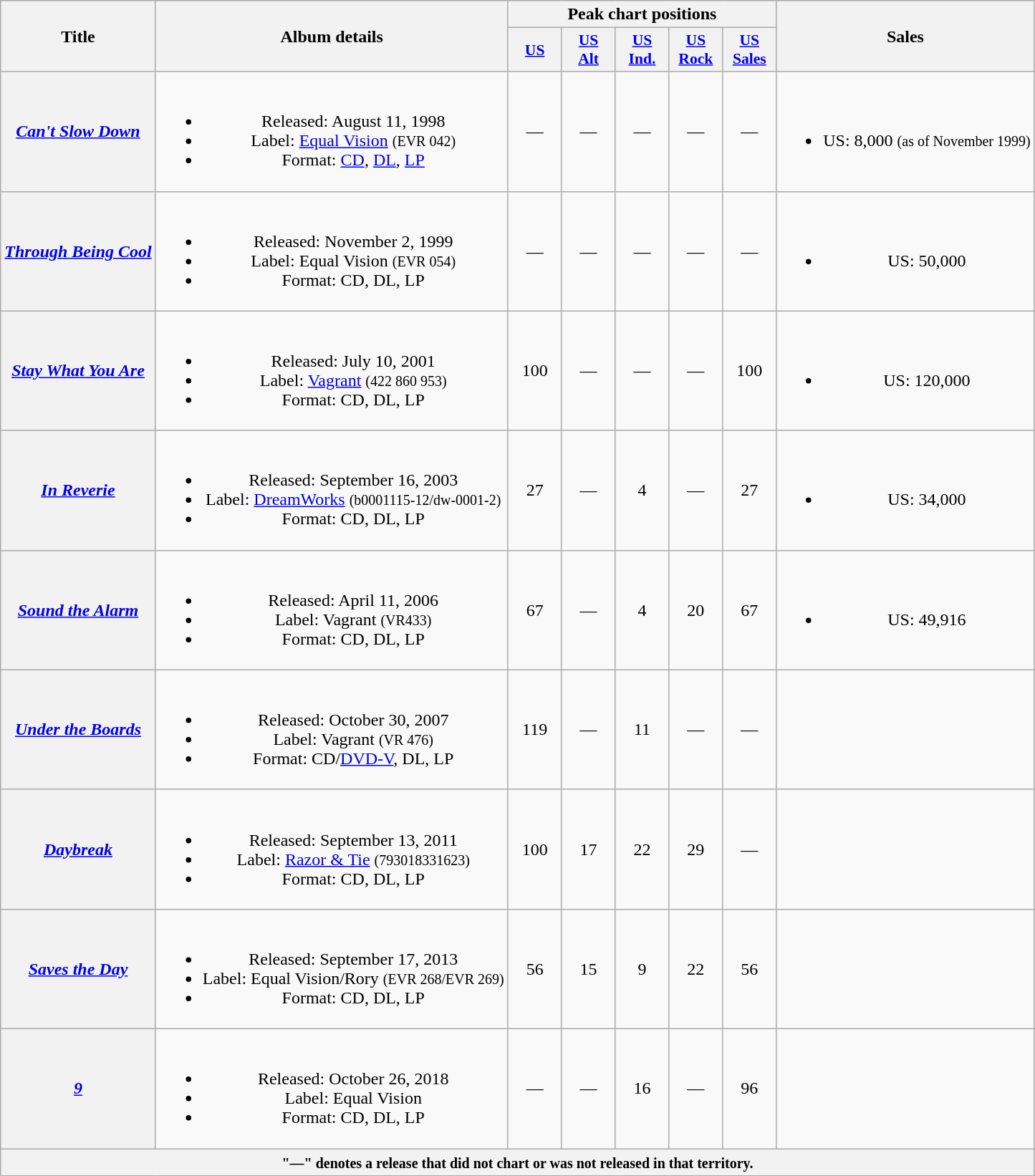<table class="wikitable plainrowheaders" style="text-align:center;">
<tr>
<th scope="col" rowspan="2">Title</th>
<th scope="col" rowspan="2">Album details</th>
<th scope="col" colspan="5">Peak chart positions</th>
<th scope="col" rowspan="2">Sales</th>
</tr>
<tr>
<th scope="col" style="width:3em;font-size:90%;"><a href='#'>US</a><br></th>
<th scope="col" style="width:3em;font-size:90%;"><a href='#'>US<br>Alt</a><br></th>
<th scope="col" style="width:3em;font-size:90%;"><a href='#'>US<br>Ind.</a><br></th>
<th scope="col" style="width:3em;font-size:90%;"><a href='#'>US<br>Rock</a><br></th>
<th scope="col" style="width:3em;font-size:90%;"><a href='#'>US<br>Sales</a><br></th>
</tr>
<tr>
<th scope="row"><em><a href='#'>Can't Slow Down</a></em></th>
<td><br><ul><li>Released: August 11, 1998</li><li>Label: <a href='#'>Equal Vision</a> <small>(EVR 042)</small></li><li>Format: <a href='#'>CD</a>, <a href='#'>DL</a>, <a href='#'>LP</a></li></ul></td>
<td style="text-align:center;">—</td>
<td style="text-align:center;">—</td>
<td style="text-align:center;">—</td>
<td style="text-align:center;">—</td>
<td style="text-align:center;">—</td>
<td><br><ul><li>US: 8,000 <small>(as of November 1999)</small></li></ul></td>
</tr>
<tr>
<th scope="row"><em><a href='#'>Through Being Cool</a></em></th>
<td><br><ul><li>Released: November 2, 1999</li><li>Label: Equal Vision <small>(EVR 054)</small></li><li>Format: CD, DL, LP</li></ul></td>
<td style="text-align:center;">—</td>
<td style="text-align:center;">—</td>
<td style="text-align:center;">—</td>
<td style="text-align:center;">—</td>
<td style="text-align:center;">—</td>
<td><br><ul><li>US: 50,000</li></ul></td>
</tr>
<tr>
<th scope="row"><em><a href='#'>Stay What You Are</a></em></th>
<td><br><ul><li>Released: July 10, 2001</li><li>Label: <a href='#'>Vagrant</a> <small>(422 860 953)</small></li><li>Format: CD, DL, LP</li></ul></td>
<td style="text-align:center;">100</td>
<td style="text-align:center;">—</td>
<td style="text-align:center;">—</td>
<td style="text-align:center;">—</td>
<td style="text-align:center;">100</td>
<td><br><ul><li>US: 120,000</li></ul></td>
</tr>
<tr>
<th scope="row"><em><a href='#'>In Reverie</a></em></th>
<td><br><ul><li>Released: September 16, 2003</li><li>Label: <a href='#'>DreamWorks</a> <small>(b0001115-12/dw-0001-2)</small></li><li>Format: CD, DL, LP</li></ul></td>
<td style="text-align:center;">27</td>
<td style="text-align:center;">—</td>
<td style="text-align:center;">4</td>
<td style="text-align:center;">—</td>
<td style="text-align:center;">27</td>
<td><br><ul><li>US: 34,000</li></ul></td>
</tr>
<tr>
<th scope="row"><em><a href='#'>Sound the Alarm</a></em></th>
<td><br><ul><li>Released: April 11, 2006</li><li>Label: Vagrant <small>(VR433)</small></li><li>Format: CD, DL, LP</li></ul></td>
<td style="text-align:center;">67</td>
<td style="text-align:center;">—</td>
<td style="text-align:center;">4</td>
<td style="text-align:center;">20</td>
<td style="text-align:center;">67</td>
<td><br><ul><li>US: 49,916</li></ul></td>
</tr>
<tr>
<th scope="row"><em><a href='#'>Under the Boards</a></em></th>
<td><br><ul><li>Released: October 30, 2007</li><li>Label: Vagrant <small>(VR 476)</small></li><li>Format: CD/<a href='#'>DVD-V</a>, DL, LP</li></ul></td>
<td style="text-align:center;">119</td>
<td style="text-align:center;">—</td>
<td style="text-align:center;">11</td>
<td style="text-align:center;">—</td>
<td style="text-align:center;">—</td>
<td></td>
</tr>
<tr>
<th scope="row"><em><a href='#'>Daybreak</a></em></th>
<td><br><ul><li>Released: September 13, 2011</li><li>Label: <a href='#'>Razor & Tie</a> <small>(793018331623)</small></li><li>Format: CD, DL, LP</li></ul></td>
<td style="text-align:center;">100</td>
<td style="text-align:center;">17</td>
<td style="text-align:center;">22</td>
<td style="text-align:center;">29</td>
<td style="text-align:center;">—</td>
<td></td>
</tr>
<tr>
<th scope="row"><em><a href='#'>Saves the Day</a></em></th>
<td><br><ul><li>Released: September 17, 2013</li><li>Label:  Equal Vision/Rory <small>(EVR 268/EVR 269)</small></li><li>Format: CD, DL, LP</li></ul></td>
<td style="text-align:center;">56</td>
<td style="text-align:center;">15</td>
<td style="text-align:center;">9</td>
<td style="text-align:center;">22</td>
<td style="text-align:center;">56</td>
<td></td>
</tr>
<tr>
<th scope="row"><em><a href='#'>9</a></em></th>
<td><br><ul><li>Released: October 26, 2018</li><li>Label:  Equal Vision</li><li>Format: CD, DL, LP</li></ul></td>
<td style="text-align:center;">—</td>
<td style="text-align:center;">—</td>
<td style="text-align:center;">16</td>
<td style="text-align:center;">—</td>
<td style="text-align:center;">96</td>
<td></td>
</tr>
<tr>
<th colspan="9"><small>"—" denotes a release that did not chart or was not released in that territory.</small></th>
</tr>
</table>
